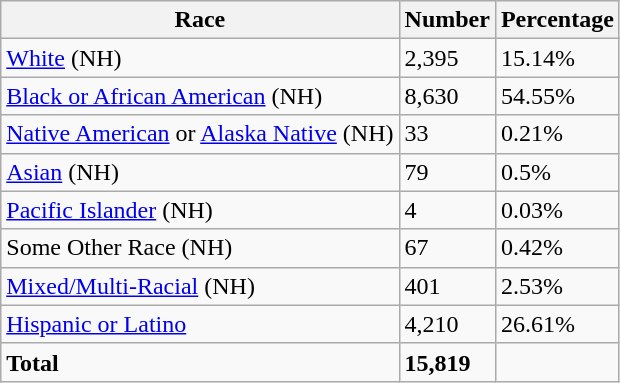<table class="wikitable">
<tr>
<th>Race</th>
<th>Number</th>
<th>Percentage</th>
</tr>
<tr>
<td><a href='#'>White</a> (NH)</td>
<td>2,395</td>
<td>15.14%</td>
</tr>
<tr>
<td><a href='#'>Black or African American</a> (NH)</td>
<td>8,630</td>
<td>54.55%</td>
</tr>
<tr>
<td><a href='#'>Native American</a> or <a href='#'>Alaska Native</a> (NH)</td>
<td>33</td>
<td>0.21%</td>
</tr>
<tr>
<td><a href='#'>Asian</a> (NH)</td>
<td>79</td>
<td>0.5%</td>
</tr>
<tr>
<td><a href='#'>Pacific Islander</a> (NH)</td>
<td>4</td>
<td>0.03%</td>
</tr>
<tr>
<td>Some Other Race (NH)</td>
<td>67</td>
<td>0.42%</td>
</tr>
<tr>
<td><a href='#'>Mixed/Multi-Racial</a> (NH)</td>
<td>401</td>
<td>2.53%</td>
</tr>
<tr>
<td><a href='#'>Hispanic or Latino</a></td>
<td>4,210</td>
<td>26.61%</td>
</tr>
<tr>
<td><strong>Total</strong></td>
<td><strong>15,819</strong></td>
<td></td>
</tr>
</table>
